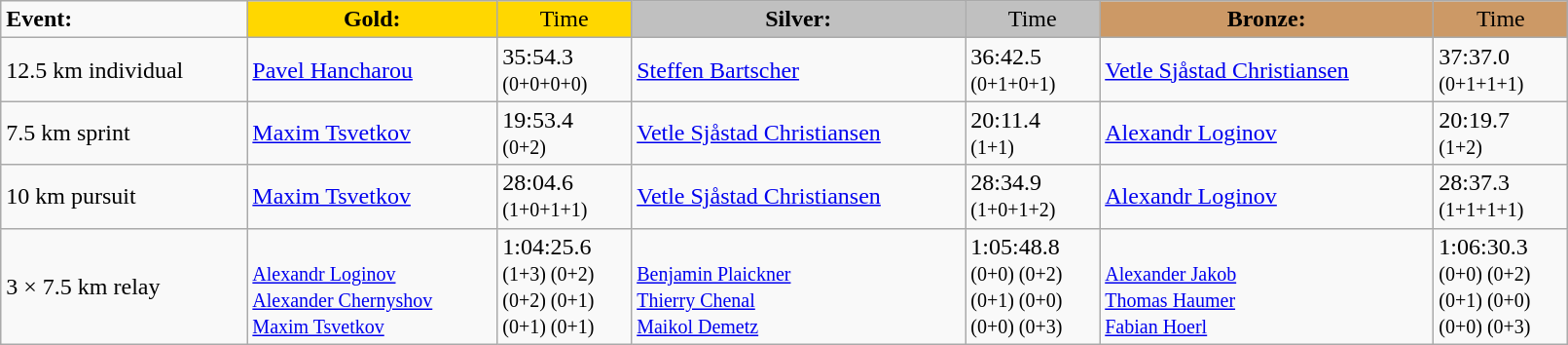<table class="wikitable" width=85%>
<tr>
<td><strong>Event:</strong></td>
<td style="text-align:center;background-color:gold;"><strong>Gold:</strong></td>
<td style="text-align:center;background-color:gold;">Time</td>
<td style="text-align:center;background-color:silver;"><strong>Silver:</strong></td>
<td style="text-align:center;background-color:silver;">Time</td>
<td style="text-align:center;background-color:#CC9966;"><strong>Bronze:</strong></td>
<td style="text-align:center;background-color:#CC9966;">Time</td>
</tr>
<tr>
<td>12.5 km individual<br><em></em></td>
<td><a href='#'>Pavel Hancharou</a><br><small></small></td>
<td>35:54.3<br><small>(0+0+0+0)</small></td>
<td><a href='#'>Steffen Bartscher</a><br><small></small></td>
<td>36:42.5<br><small>(0+1+0+1)</small></td>
<td><a href='#'>Vetle Sjåstad Christiansen</a><br><small></small></td>
<td>37:37.0<br><small>(0+1+1+1)</small></td>
</tr>
<tr>
<td>7.5 km sprint<br><em></em></td>
<td><a href='#'>Maxim Tsvetkov</a><br><small></small></td>
<td>19:53.4<br><small>(0+2)</small></td>
<td><a href='#'>Vetle Sjåstad Christiansen</a><br><small></small></td>
<td>20:11.4<br><small>(1+1)</small></td>
<td><a href='#'>Alexandr Loginov</a><br><small></small></td>
<td>20:19.7<br><small>(1+2)</small></td>
</tr>
<tr>
<td>10 km pursuit<br><em></em></td>
<td><a href='#'>Maxim Tsvetkov</a><br><small></small></td>
<td>28:04.6<br><small>(1+0+1+1)</small></td>
<td><a href='#'>Vetle Sjåstad Christiansen</a><br><small></small></td>
<td>28:34.9<br><small>(1+0+1+2)</small></td>
<td><a href='#'>Alexandr Loginov</a><br><small></small></td>
<td>28:37.3<br><small>(1+1+1+1)</small></td>
</tr>
<tr>
<td>3 × 7.5 km relay<br><em></em></td>
<td>  <br><small><a href='#'>Alexandr Loginov</a><br><a href='#'>Alexander Chernyshov</a><br><a href='#'>Maxim Tsvetkov</a> </small></td>
<td>1:04:25.6<br><small>(1+3) (0+2)<br>(0+2) (0+1)<br>(0+1) (0+1)</small></td>
<td> <br><small><a href='#'>Benjamin Plaickner</a><br><a href='#'>Thierry Chenal</a><br><a href='#'>Maikol Demetz</a></small></td>
<td>1:05:48.8<br><small>(0+0) (0+2)<br>(0+1) (0+0)<br>(0+0) (0+3)</small></td>
<td> <br><small><a href='#'>Alexander Jakob</a><br><a href='#'>Thomas Haumer</a><br><a href='#'>Fabian Hoerl</a></small></td>
<td>1:06:30.3<br><small>(0+0) (0+2)<br>(0+1) (0+0)<br>(0+0) (0+3)</small></td>
</tr>
</table>
